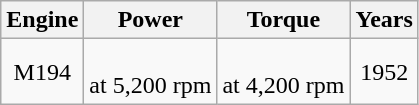<table class="wikitable sortable" style="text-align: center;">
<tr>
<th>Engine</th>
<th>Power</th>
<th>Torque</th>
<th>Years</th>
</tr>
<tr>
<td>M194</td>
<td> <br> at 5,200 rpm</td>
<td> <br> at 4,200 rpm</td>
<td>1952</td>
</tr>
</table>
